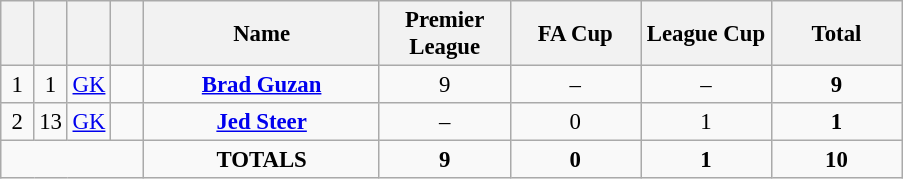<table class="wikitable" style="font-size: 95%; text-align: center;">
<tr>
<th width=15></th>
<th width=15></th>
<th width=15></th>
<th width=15></th>
<th width=150>Name</th>
<th width=80>Premier League</th>
<th width=80>FA Cup</th>
<th width=80>League Cup</th>
<th width=80>Total</th>
</tr>
<tr>
<td>1</td>
<td>1</td>
<td><a href='#'>GK</a></td>
<td></td>
<td><strong><a href='#'>Brad Guzan</a></strong></td>
<td>9</td>
<td>–</td>
<td>–</td>
<td><strong>9</strong></td>
</tr>
<tr>
<td>2</td>
<td>13</td>
<td><a href='#'>GK</a></td>
<td></td>
<td><strong><a href='#'>Jed Steer</a></strong></td>
<td>–</td>
<td>0</td>
<td>1</td>
<td><strong>1</strong></td>
</tr>
<tr>
<td colspan="4"></td>
<td><strong>TOTALS</strong></td>
<td><strong>9</strong></td>
<td><strong>0</strong></td>
<td><strong>1</strong></td>
<td><strong>10</strong></td>
</tr>
</table>
